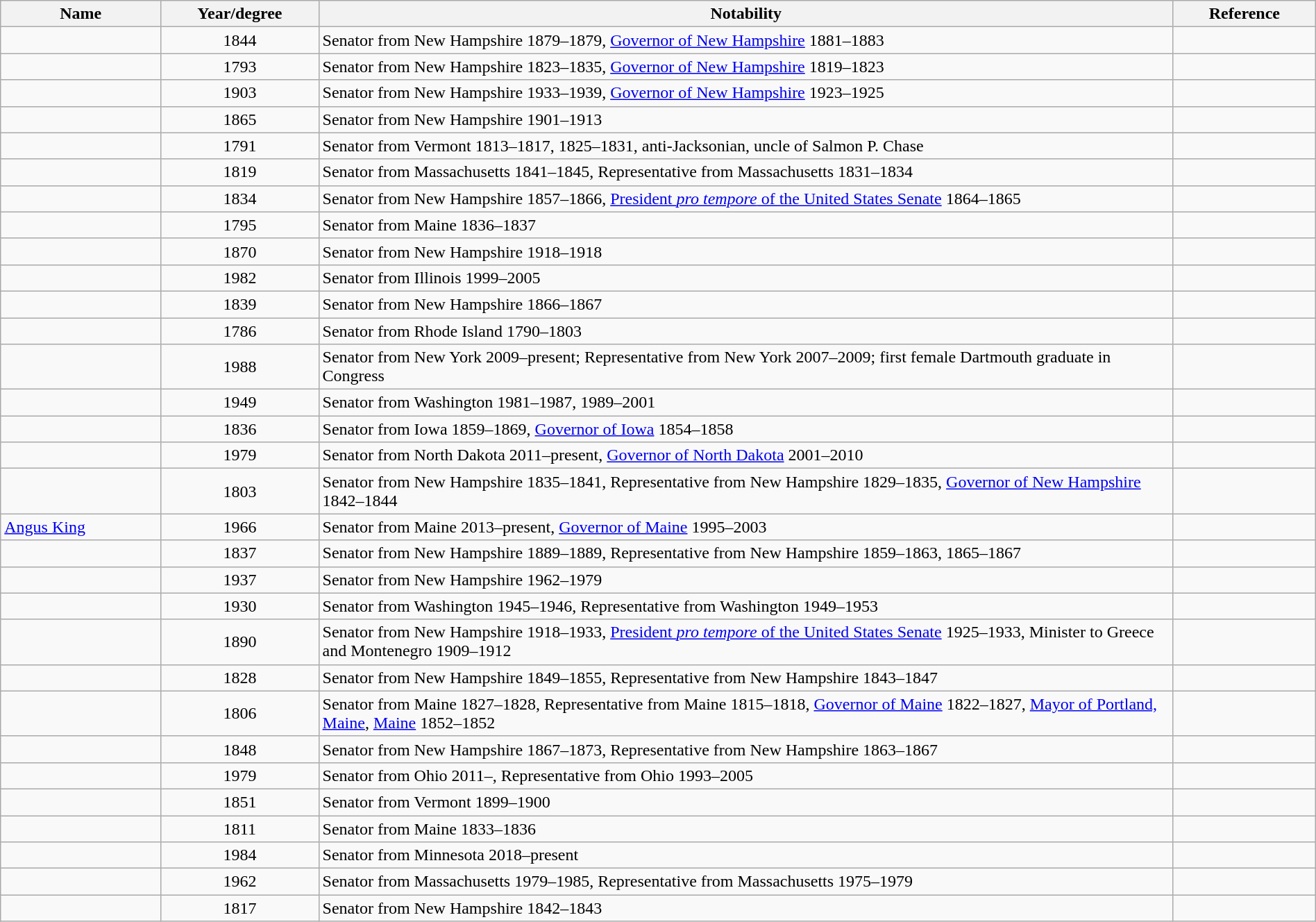<table class="wikitable sortable" style="width:100%">
<tr>
<th style="width:*;">Name</th>
<th style="width:12%;">Year/degree</th>
<th style="width:65%;" class="unsortable">Notability</th>
<th style="width:*;" class="unsortable">Reference</th>
</tr>
<tr>
<td></td>
<td style="text-align:center;">1844</td>
<td>Senator from New Hampshire 1879–1879, <a href='#'>Governor of New Hampshire</a> 1881–1883</td>
<td style="text-align:center;"></td>
</tr>
<tr>
<td></td>
<td style="text-align:center;">1793</td>
<td>Senator from New Hampshire 1823–1835, <a href='#'>Governor of New Hampshire</a> 1819–1823</td>
<td style="text-align:center;"></td>
</tr>
<tr>
<td></td>
<td style="text-align:center;">1903</td>
<td>Senator from New Hampshire 1933–1939, <a href='#'>Governor of New Hampshire</a> 1923–1925</td>
<td style="text-align:center;"></td>
</tr>
<tr>
<td></td>
<td style="text-align:center;">1865</td>
<td>Senator from New Hampshire 1901–1913</td>
<td style="text-align:center;"></td>
</tr>
<tr>
<td></td>
<td style="text-align:center;">1791</td>
<td>Senator from Vermont 1813–1817, 1825–1831, anti-Jacksonian, uncle of Salmon P. Chase</td>
<td style="text-align:center;"></td>
</tr>
<tr>
<td></td>
<td style="text-align:center;">1819</td>
<td>Senator from Massachusetts 1841–1845, Representative from Massachusetts 1831–1834</td>
<td style="text-align:center;"></td>
</tr>
<tr>
<td></td>
<td style="text-align:center;">1834</td>
<td>Senator from New Hampshire 1857–1866, <a href='#'>President <em>pro tempore</em> of the United States Senate</a> 1864–1865</td>
<td style="text-align:center;"></td>
</tr>
<tr>
<td></td>
<td style="text-align:center;">1795</td>
<td>Senator from Maine 1836–1837</td>
<td style="text-align:center;"></td>
</tr>
<tr>
<td></td>
<td style="text-align:center;">1870</td>
<td>Senator from New Hampshire 1918–1918</td>
<td style="text-align:center;"></td>
</tr>
<tr>
<td></td>
<td style="text-align:center;">1982</td>
<td>Senator from Illinois 1999–2005</td>
<td style="text-align:center;"></td>
</tr>
<tr>
<td></td>
<td style="text-align:center;">1839</td>
<td>Senator from New Hampshire 1866–1867</td>
<td style="text-align:center;"></td>
</tr>
<tr>
<td></td>
<td style="text-align:center;">1786</td>
<td>Senator from Rhode Island 1790–1803</td>
<td style="text-align:center;"></td>
</tr>
<tr>
<td></td>
<td style="text-align:center;">1988</td>
<td>Senator from New York 2009–present; Representative from New York 2007–2009; first female Dartmouth graduate in Congress</td>
<td style="text-align:center;"></td>
</tr>
<tr>
<td></td>
<td style="text-align:center;">1949</td>
<td>Senator from Washington 1981–1987, 1989–2001</td>
<td style="text-align:center;"></td>
</tr>
<tr>
<td></td>
<td style="text-align:center;">1836</td>
<td>Senator from Iowa 1859–1869, <a href='#'>Governor of Iowa</a> 1854–1858</td>
<td style="text-align:center;"></td>
</tr>
<tr>
<td></td>
<td style="text-align:center;">1979</td>
<td>Senator from North Dakota 2011–present, <a href='#'>Governor of North Dakota</a> 2001–2010</td>
<td style="text-align:center;"></td>
</tr>
<tr>
<td></td>
<td style="text-align:center;">1803</td>
<td>Senator from New Hampshire 1835–1841, Representative from New Hampshire 1829–1835, <a href='#'>Governor of New Hampshire</a> 1842–1844</td>
<td style="text-align:center;"></td>
</tr>
<tr>
<td><a href='#'>Angus King</a></td>
<td style="text-align:center;">1966</td>
<td>Senator from Maine 2013–present, <a href='#'>Governor of Maine</a> 1995–2003</td>
<td style="text-align:center;"></td>
</tr>
<tr>
<td></td>
<td style="text-align:center;">1837</td>
<td>Senator from New Hampshire 1889–1889, Representative from New Hampshire 1859–1863, 1865–1867</td>
<td style="text-align:center;"></td>
</tr>
<tr>
<td></td>
<td style="text-align:center;">1937</td>
<td>Senator from New Hampshire 1962–1979</td>
<td style="text-align:center;"></td>
</tr>
<tr>
<td></td>
<td style="text-align:center;">1930</td>
<td>Senator from Washington 1945–1946, Representative from Washington 1949–1953</td>
<td style="text-align:center;"></td>
</tr>
<tr>
<td></td>
<td style="text-align:center;">1890</td>
<td>Senator from New Hampshire 1918–1933, <a href='#'>President <em>pro tempore</em> of the United States Senate</a> 1925–1933, Minister to Greece and Montenegro 1909–1912</td>
<td style="text-align:center;"></td>
</tr>
<tr>
<td></td>
<td style="text-align:center;">1828</td>
<td>Senator from New Hampshire 1849–1855, Representative from New Hampshire 1843–1847</td>
<td style="text-align:center;"></td>
</tr>
<tr>
<td></td>
<td style="text-align:center;">1806</td>
<td>Senator from Maine 1827–1828, Representative from Maine 1815–1818, <a href='#'>Governor of Maine</a> 1822–1827, <a href='#'>Mayor of Portland, Maine</a>, <a href='#'>Maine</a> 1852–1852</td>
<td style="text-align:center;"></td>
</tr>
<tr>
<td></td>
<td style="text-align:center;">1848</td>
<td>Senator from New Hampshire 1867–1873, Representative from New Hampshire 1863–1867</td>
<td style="text-align:center;"></td>
</tr>
<tr>
<td></td>
<td style="text-align:center;">1979</td>
<td>Senator from Ohio 2011–, Representative from Ohio 1993–2005</td>
<td style="text-align:center;"></td>
</tr>
<tr>
<td></td>
<td style="text-align:center;">1851</td>
<td>Senator from Vermont 1899–1900</td>
<td style="text-align:center;"></td>
</tr>
<tr>
<td></td>
<td style="text-align:center;">1811</td>
<td>Senator from Maine 1833–1836</td>
<td style="text-align:center;"></td>
</tr>
<tr>
<td></td>
<td style="text-align:center;">1984</td>
<td>Senator from Minnesota 2018–present</td>
<td style="text-align:center;"></td>
</tr>
<tr>
<td></td>
<td style="text-align:center;">1962</td>
<td>Senator from Massachusetts 1979–1985, Representative from Massachusetts 1975–1979</td>
<td style="text-align:center;"></td>
</tr>
<tr>
<td></td>
<td style="text-align:center;">1817</td>
<td>Senator from New Hampshire 1842–1843</td>
<td style="text-align:center;"></td>
</tr>
</table>
